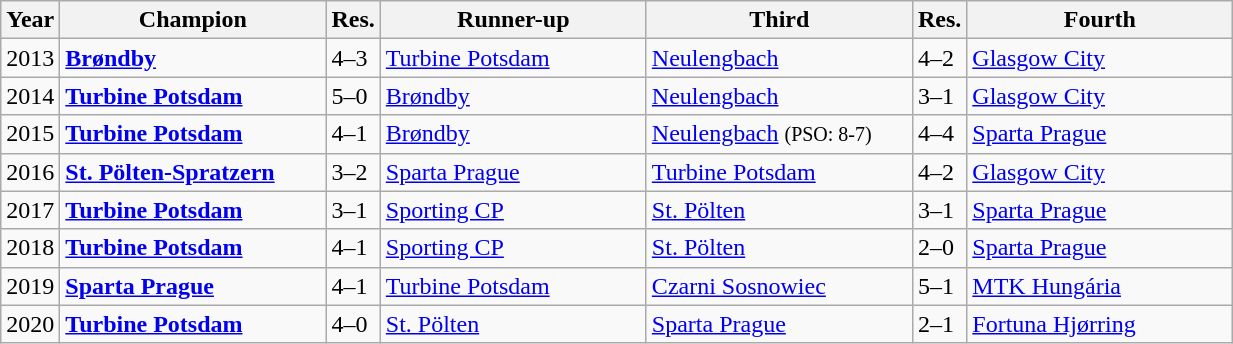<table class="wikitable">
<tr>
<th>Year</th>
<th width=170>Champion</th>
<th>Res.</th>
<th width=170>Runner-up</th>
<th width=170>Third</th>
<th>Res.</th>
<th width=170>Fourth</th>
</tr>
<tr>
<td>2013</td>
<td> <strong><a href='#'>Brøndby</a></strong></td>
<td>4–3</td>
<td> <a href='#'>Turbine Potsdam</a></td>
<td> <a href='#'>Neulengbach</a></td>
<td>4–2</td>
<td> <a href='#'>Glasgow City</a></td>
</tr>
<tr>
<td>2014</td>
<td> <strong><a href='#'>Turbine Potsdam</a></strong></td>
<td>5–0</td>
<td> <a href='#'>Brøndby</a></td>
<td> <a href='#'>Neulengbach</a></td>
<td>3–1</td>
<td> <a href='#'>Glasgow City</a></td>
</tr>
<tr>
<td>2015</td>
<td> <strong><a href='#'>Turbine Potsdam</a></strong></td>
<td>4–1</td>
<td> <a href='#'>Brøndby</a></td>
<td> <a href='#'>Neulengbach</a> <small>(PSO: 8-7)</small></td>
<td>4–4</td>
<td> <a href='#'>Sparta Prague</a></td>
</tr>
<tr>
<td>2016</td>
<td> <strong><a href='#'>St. Pölten-Spratzern</a></strong></td>
<td>3–2</td>
<td> <a href='#'>Sparta Prague</a></td>
<td> <a href='#'>Turbine Potsdam</a></td>
<td>4–2</td>
<td> <a href='#'>Glasgow City</a></td>
</tr>
<tr>
<td>2017</td>
<td> <strong><a href='#'>Turbine Potsdam</a></strong></td>
<td>3–1</td>
<td> <a href='#'>Sporting CP</a></td>
<td> <a href='#'>St. Pölten</a></td>
<td>3–1</td>
<td> <a href='#'>Sparta Prague</a></td>
</tr>
<tr>
<td>2018</td>
<td> <strong><a href='#'>Turbine Potsdam</a></strong></td>
<td>4–1</td>
<td> <a href='#'>Sporting CP</a></td>
<td> <a href='#'>St. Pölten</a></td>
<td>2–0</td>
<td> <a href='#'>Sparta Prague</a></td>
</tr>
<tr>
<td>2019</td>
<td> <strong><a href='#'>Sparta Prague</a></strong></td>
<td>4–1</td>
<td> <a href='#'>Turbine Potsdam</a></td>
<td> <a href='#'>Czarni Sosnowiec</a></td>
<td>5–1</td>
<td> <a href='#'>MTK Hungária</a></td>
</tr>
<tr>
<td>2020</td>
<td>  <strong><a href='#'>Turbine Potsdam</a></strong></td>
<td>4–0</td>
<td> <a href='#'>St. Pölten</a></td>
<td> <a href='#'>Sparta Prague</a></td>
<td>2–1</td>
<td> <a href='#'>Fortuna Hjørring</a></td>
</tr>
</table>
